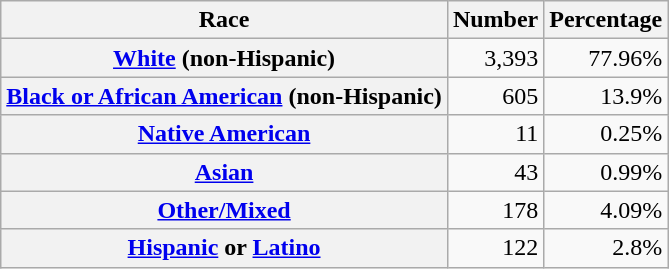<table class="wikitable" style="text-align:right">
<tr>
<th scope="col">Race</th>
<th scope="col">Number</th>
<th scope="col">Percentage</th>
</tr>
<tr>
<th scope="row"><a href='#'>White</a> (non-Hispanic)</th>
<td>3,393</td>
<td>77.96%</td>
</tr>
<tr>
<th scope="row"><a href='#'>Black or African American</a> (non-Hispanic)</th>
<td>605</td>
<td>13.9%</td>
</tr>
<tr>
<th scope="row"><a href='#'>Native American</a></th>
<td>11</td>
<td>0.25%</td>
</tr>
<tr>
<th scope="row"><a href='#'>Asian</a></th>
<td>43</td>
<td>0.99%</td>
</tr>
<tr>
<th scope="row"><a href='#'>Other/Mixed</a></th>
<td>178</td>
<td>4.09%</td>
</tr>
<tr>
<th scope="row"><a href='#'>Hispanic</a> or <a href='#'>Latino</a></th>
<td>122</td>
<td>2.8%</td>
</tr>
</table>
